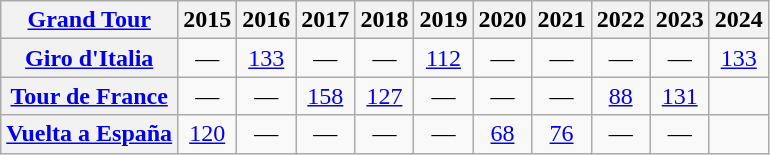<table class="wikitable plainrowheaders">
<tr>
<th scope="col"><a href='#'>Grand Tour</a></th>
<th scope="col">2015</th>
<th scope="col">2016</th>
<th scope="col">2017</th>
<th scope="col">2018</th>
<th scope="col">2019</th>
<th scope="col">2020</th>
<th scope="col">2021</th>
<th scope="col">2022</th>
<th scope="col">2023</th>
<th>2024</th>
</tr>
<tr style="text-align:center;">
<th scope="row"> <a href='#'>Giro d'Italia</a></th>
<td>—</td>
<td><a href='#'>133</a></td>
<td>—</td>
<td>—</td>
<td><a href='#'>112</a></td>
<td>—</td>
<td>—</td>
<td>—</td>
<td>—</td>
<td><a href='#'>133</a></td>
</tr>
<tr style="text-align:center;">
<th scope="row"> <a href='#'>Tour de France</a></th>
<td>—</td>
<td>—</td>
<td><a href='#'>158</a></td>
<td><a href='#'>127</a></td>
<td>—</td>
<td>—</td>
<td>—</td>
<td><a href='#'>88</a></td>
<td><a href='#'>131</a></td>
<td></td>
</tr>
<tr style="text-align:center;">
<th scope="row"> <a href='#'>Vuelta a España</a></th>
<td style="text-align:center;"><a href='#'>120</a></td>
<td>—</td>
<td>—</td>
<td>—</td>
<td>—</td>
<td><a href='#'>68</a></td>
<td><a href='#'>76</a></td>
<td>—</td>
<td>—</td>
<td></td>
</tr>
</table>
